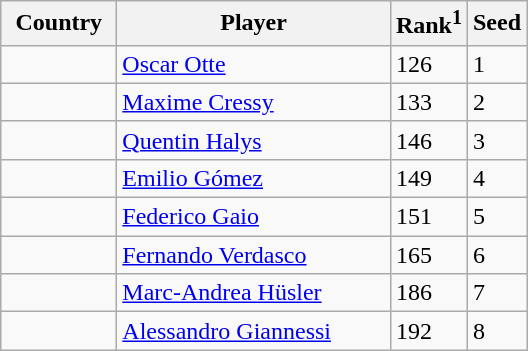<table class="sortable wikitable">
<tr>
<th width="70">Country</th>
<th width="175">Player</th>
<th>Rank<sup>1</sup></th>
<th>Seed</th>
</tr>
<tr>
<td></td>
<td><a href='#'>Oscar Otte</a></td>
<td>126</td>
<td>1</td>
</tr>
<tr>
<td></td>
<td><a href='#'>Maxime Cressy</a></td>
<td>133</td>
<td>2</td>
</tr>
<tr>
<td></td>
<td><a href='#'>Quentin Halys</a></td>
<td>146</td>
<td>3</td>
</tr>
<tr>
<td></td>
<td><a href='#'>Emilio Gómez</a></td>
<td>149</td>
<td>4</td>
</tr>
<tr>
<td></td>
<td><a href='#'>Federico Gaio</a></td>
<td>151</td>
<td>5</td>
</tr>
<tr>
<td></td>
<td><a href='#'>Fernando Verdasco</a></td>
<td>165</td>
<td>6</td>
</tr>
<tr>
<td></td>
<td><a href='#'>Marc-Andrea Hüsler</a></td>
<td>186</td>
<td>7</td>
</tr>
<tr>
<td></td>
<td><a href='#'>Alessandro Giannessi</a></td>
<td>192</td>
<td>8</td>
</tr>
</table>
